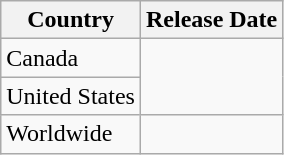<table class="wikitable">
<tr>
<th>Country</th>
<th>Release Date</th>
</tr>
<tr>
<td>Canada</td>
<td rowspan="2"></td>
</tr>
<tr>
<td>United States</td>
</tr>
<tr>
<td>Worldwide</td>
<td></td>
</tr>
</table>
